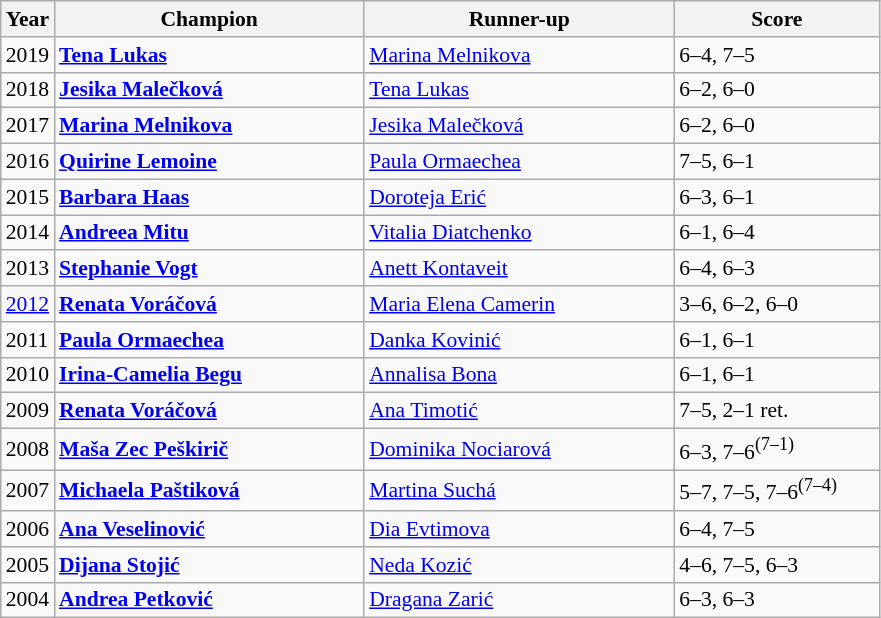<table class="wikitable" style="font-size:90%">
<tr>
<th>Year</th>
<th width="200">Champion</th>
<th width="200">Runner-up</th>
<th width="130">Score</th>
</tr>
<tr>
<td>2019</td>
<td> <strong><a href='#'>Tena Lukas</a></strong></td>
<td> <a href='#'>Marina Melnikova</a></td>
<td>6–4, 7–5</td>
</tr>
<tr>
<td>2018</td>
<td> <strong><a href='#'>Jesika Malečková</a></strong></td>
<td> <a href='#'>Tena Lukas</a></td>
<td>6–2, 6–0</td>
</tr>
<tr>
<td>2017</td>
<td> <strong><a href='#'>Marina Melnikova</a></strong></td>
<td> <a href='#'>Jesika Malečková</a></td>
<td>6–2, 6–0</td>
</tr>
<tr>
<td>2016</td>
<td> <strong><a href='#'>Quirine Lemoine</a></strong></td>
<td> <a href='#'>Paula Ormaechea</a></td>
<td>7–5, 6–1</td>
</tr>
<tr>
<td>2015</td>
<td> <strong><a href='#'>Barbara Haas</a></strong></td>
<td> <a href='#'>Doroteja Erić</a></td>
<td>6–3, 6–1</td>
</tr>
<tr>
<td>2014</td>
<td> <strong><a href='#'>Andreea Mitu</a></strong></td>
<td> <a href='#'>Vitalia Diatchenko</a></td>
<td>6–1, 6–4</td>
</tr>
<tr>
<td>2013</td>
<td> <strong><a href='#'>Stephanie Vogt</a></strong></td>
<td> <a href='#'>Anett Kontaveit</a></td>
<td>6–4, 6–3</td>
</tr>
<tr>
<td><a href='#'>2012</a></td>
<td> <strong><a href='#'>Renata Voráčová</a></strong></td>
<td> <a href='#'>Maria Elena Camerin</a></td>
<td>3–6, 6–2, 6–0</td>
</tr>
<tr>
<td>2011</td>
<td> <strong><a href='#'>Paula Ormaechea</a></strong></td>
<td> <a href='#'>Danka Kovinić</a></td>
<td>6–1, 6–1</td>
</tr>
<tr>
<td>2010</td>
<td> <strong><a href='#'>Irina-Camelia Begu</a></strong></td>
<td> <a href='#'>Annalisa Bona</a></td>
<td>6–1, 6–1</td>
</tr>
<tr>
<td>2009</td>
<td> <strong><a href='#'>Renata Voráčová</a></strong></td>
<td> <a href='#'>Ana Timotić</a></td>
<td>7–5, 2–1 ret.</td>
</tr>
<tr>
<td>2008</td>
<td> <strong><a href='#'>Maša Zec Peškirič</a></strong></td>
<td> <a href='#'>Dominika Nociarová</a></td>
<td>6–3, 7–6<sup>(7–1)</sup></td>
</tr>
<tr>
<td>2007</td>
<td> <strong><a href='#'>Michaela Paštiková</a></strong></td>
<td> <a href='#'>Martina Suchá</a></td>
<td>5–7, 7–5, 7–6<sup>(7–4)</sup></td>
</tr>
<tr>
<td>2006</td>
<td> <strong><a href='#'>Ana Veselinović</a></strong></td>
<td> <a href='#'>Dia Evtimova</a></td>
<td>6–4, 7–5</td>
</tr>
<tr>
<td>2005</td>
<td> <strong><a href='#'>Dijana Stojić</a></strong></td>
<td> <a href='#'>Neda Kozić</a></td>
<td>4–6, 7–5, 6–3</td>
</tr>
<tr>
<td>2004</td>
<td> <strong><a href='#'>Andrea Petković</a></strong></td>
<td> <a href='#'>Dragana Zarić</a></td>
<td>6–3, 6–3</td>
</tr>
</table>
